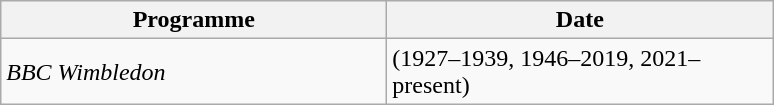<table class="wikitable">
<tr>
<th width=250>Programme</th>
<th width=250>Date</th>
</tr>
<tr>
<td><em>BBC Wimbledon</em></td>
<td>(1927–1939, 1946–2019, 2021–present)</td>
</tr>
</table>
